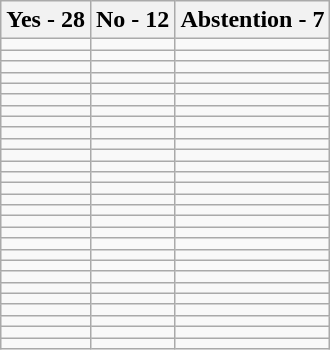<table class="wikitable">
<tr>
<th>Yes - 28</th>
<th>No - 12</th>
<th>Abstention - 7</th>
</tr>
<tr>
<td></td>
<td></td>
<td></td>
</tr>
<tr>
<td></td>
<td></td>
<td></td>
</tr>
<tr>
<td></td>
<td></td>
<td></td>
</tr>
<tr>
<td></td>
<td></td>
<td></td>
</tr>
<tr>
<td></td>
<td></td>
<td></td>
</tr>
<tr>
<td></td>
<td></td>
<td></td>
</tr>
<tr>
<td></td>
<td></td>
<td></td>
</tr>
<tr>
<td></td>
<td></td>
<td></td>
</tr>
<tr>
<td></td>
<td></td>
<td></td>
</tr>
<tr>
<td></td>
<td></td>
<td></td>
</tr>
<tr>
<td></td>
<td></td>
<td></td>
</tr>
<tr>
<td></td>
<td></td>
<td></td>
</tr>
<tr>
<td></td>
<td></td>
<td></td>
</tr>
<tr>
<td></td>
<td></td>
<td></td>
</tr>
<tr>
<td></td>
<td></td>
<td></td>
</tr>
<tr>
<td></td>
<td></td>
<td></td>
</tr>
<tr>
<td></td>
<td></td>
<td></td>
</tr>
<tr>
<td></td>
<td></td>
<td></td>
</tr>
<tr>
<td></td>
<td></td>
<td></td>
</tr>
<tr>
<td></td>
<td></td>
<td></td>
</tr>
<tr>
<td></td>
<td></td>
<td></td>
</tr>
<tr>
<td></td>
<td></td>
<td></td>
</tr>
<tr>
<td></td>
<td></td>
<td></td>
</tr>
<tr>
<td></td>
<td></td>
<td></td>
</tr>
<tr>
<td></td>
<td></td>
<td></td>
</tr>
<tr>
<td></td>
<td></td>
<td></td>
</tr>
<tr>
<td></td>
<td></td>
<td></td>
</tr>
<tr>
<td></td>
<td></td>
<td></td>
</tr>
</table>
